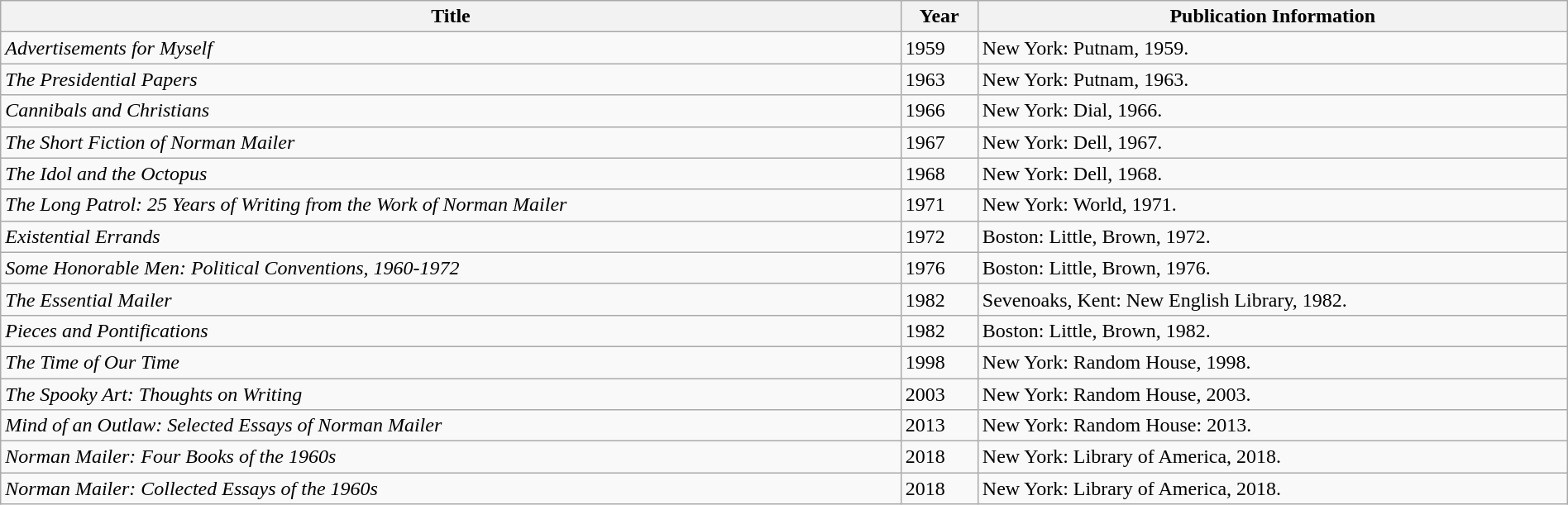<table class="wikitable sortable" border="1" width="100%">
<tr>
<th>Title</th>
<th>Year</th>
<th>Publication Information</th>
</tr>
<tr>
<td><em>Advertisements for Myself</em></td>
<td>1959</td>
<td>New York: Putnam, 1959.</td>
</tr>
<tr>
<td><em>The Presidential Papers</em></td>
<td>1963</td>
<td>New York: Putnam, 1963.</td>
</tr>
<tr>
<td><em>Cannibals and Christians</em></td>
<td>1966</td>
<td>New York: Dial, 1966.</td>
</tr>
<tr>
<td><em>The Short Fiction of Norman Mailer</em></td>
<td>1967</td>
<td>New York: Dell, 1967.</td>
</tr>
<tr>
<td><em>The Idol and the Octopus</em></td>
<td>1968</td>
<td>New York: Dell, 1968.</td>
</tr>
<tr>
<td><em>The Long Patrol: 25 Years of Writing from the Work of Norman Mailer</em></td>
<td>1971</td>
<td>New York: World, 1971.</td>
</tr>
<tr>
<td><em>Existential Errands</em></td>
<td>1972</td>
<td>Boston: Little, Brown, 1972.</td>
</tr>
<tr>
<td><em>Some Honorable Men: Political Conventions, 1960-1972</em></td>
<td>1976</td>
<td>Boston: Little, Brown, 1976.</td>
</tr>
<tr>
<td><em>The Essential Mailer</em></td>
<td>1982</td>
<td>Sevenoaks, Kent: New English Library, 1982.</td>
</tr>
<tr>
<td><em>Pieces and Pontifications</em></td>
<td>1982</td>
<td>Boston: Little, Brown, 1982.</td>
</tr>
<tr>
<td><em>The Time of Our Time</em></td>
<td>1998</td>
<td>New York: Random House, 1998.</td>
</tr>
<tr>
<td><em>The Spooky Art: Thoughts on Writing</em></td>
<td>2003</td>
<td>New York: Random House, 2003.</td>
</tr>
<tr>
<td><em>Mind of an Outlaw: Selected Essays of Norman Mailer</em></td>
<td>2013</td>
<td>New York: Random House: 2013.</td>
</tr>
<tr>
<td><em>Norman Mailer: Four Books of the 1960s</em></td>
<td>2018</td>
<td>New York: Library of America, 2018.</td>
</tr>
<tr>
<td><em>Norman Mailer: Collected Essays of the 1960s</em></td>
<td>2018</td>
<td>New York: Library of America, 2018.</td>
</tr>
</table>
